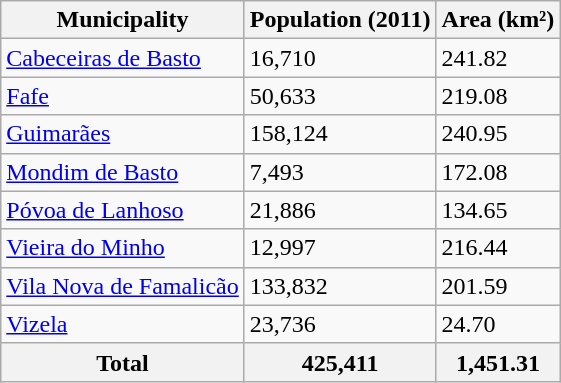<table class="wikitable sortable">
<tr>
<th>Municipality</th>
<th>Population (2011)</th>
<th>Area (km²)</th>
</tr>
<tr>
<td><a href='#'>Cabeceiras de Basto</a></td>
<td>16,710</td>
<td>241.82</td>
</tr>
<tr>
<td><a href='#'>Fafe</a></td>
<td>50,633</td>
<td>219.08</td>
</tr>
<tr>
<td><a href='#'>Guimarães</a></td>
<td>158,124</td>
<td>240.95</td>
</tr>
<tr>
<td><a href='#'>Mondim de Basto</a></td>
<td>7,493</td>
<td>172.08</td>
</tr>
<tr>
<td><a href='#'>Póvoa de Lanhoso</a></td>
<td>21,886</td>
<td>134.65</td>
</tr>
<tr>
<td><a href='#'>Vieira do Minho</a></td>
<td>12,997</td>
<td>216.44</td>
</tr>
<tr>
<td><a href='#'>Vila Nova de Famalicão</a></td>
<td>133,832</td>
<td>201.59</td>
</tr>
<tr>
<td><a href='#'>Vizela</a></td>
<td>23,736</td>
<td>24.70</td>
</tr>
<tr>
<th>Total</th>
<th>425,411</th>
<th>1,451.31</th>
</tr>
</table>
